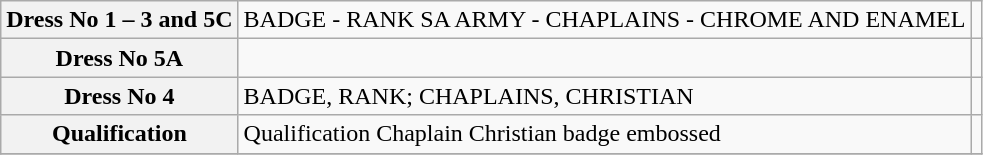<table class=wikitable style="text-align: left;">
<tr>
<th>Dress No 1 – 3 and 5C</th>
<td>BADGE - RANK SA ARMY - CHAPLAINS - CHROME AND ENAMEL</td>
<td></td>
</tr>
<tr>
<th>Dress No 5A</th>
<td></td>
<td></td>
</tr>
<tr>
<th>Dress No 4</th>
<td>BADGE, RANK; CHAPLAINS, CHRISTIAN</td>
<td></td>
</tr>
<tr>
<th>Qualification</th>
<td>Qualification Chaplain Christian badge embossed</td>
<td></td>
</tr>
<tr>
</tr>
</table>
